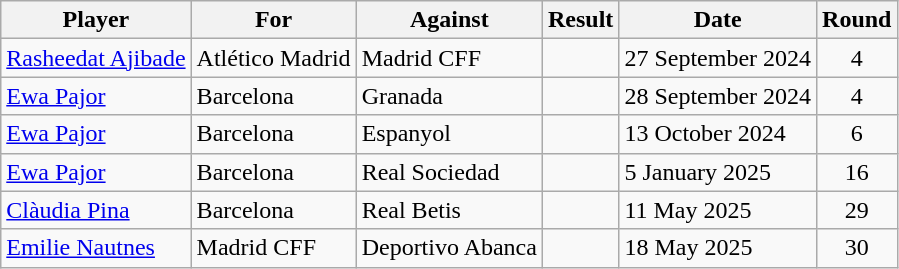<table class="wikitable sortable">
<tr>
<th>Player</th>
<th>For</th>
<th>Against</th>
<th>Result</th>
<th>Date</th>
<th>Round</th>
</tr>
<tr>
<td> <a href='#'>Rasheedat Ajibade</a></td>
<td>Atlético Madrid</td>
<td>Madrid CFF</td>
<td align="center"></td>
<td>27 September 2024</td>
<td align="center">4</td>
</tr>
<tr>
<td> <a href='#'>Ewa Pajor</a></td>
<td>Barcelona</td>
<td>Granada</td>
<td align="center"></td>
<td>28 September 2024</td>
<td align="center">4</td>
</tr>
<tr>
<td> <a href='#'>Ewa Pajor</a></td>
<td>Barcelona</td>
<td>Espanyol</td>
<td align="center"></td>
<td>13 October 2024</td>
<td align="center">6</td>
</tr>
<tr>
<td> <a href='#'>Ewa Pajor</a></td>
<td>Barcelona</td>
<td>Real Sociedad</td>
<td align="center"></td>
<td>5 January 2025</td>
<td align="center">16</td>
</tr>
<tr>
<td> <a href='#'>Clàudia Pina</a></td>
<td>Barcelona</td>
<td>Real Betis</td>
<td align="center"></td>
<td>11 May 2025</td>
<td align="center">29</td>
</tr>
<tr>
<td> <a href='#'>Emilie Nautnes</a></td>
<td>Madrid CFF</td>
<td>Deportivo Abanca</td>
<td align="center"></td>
<td>18 May 2025</td>
<td align="center">30</td>
</tr>
</table>
